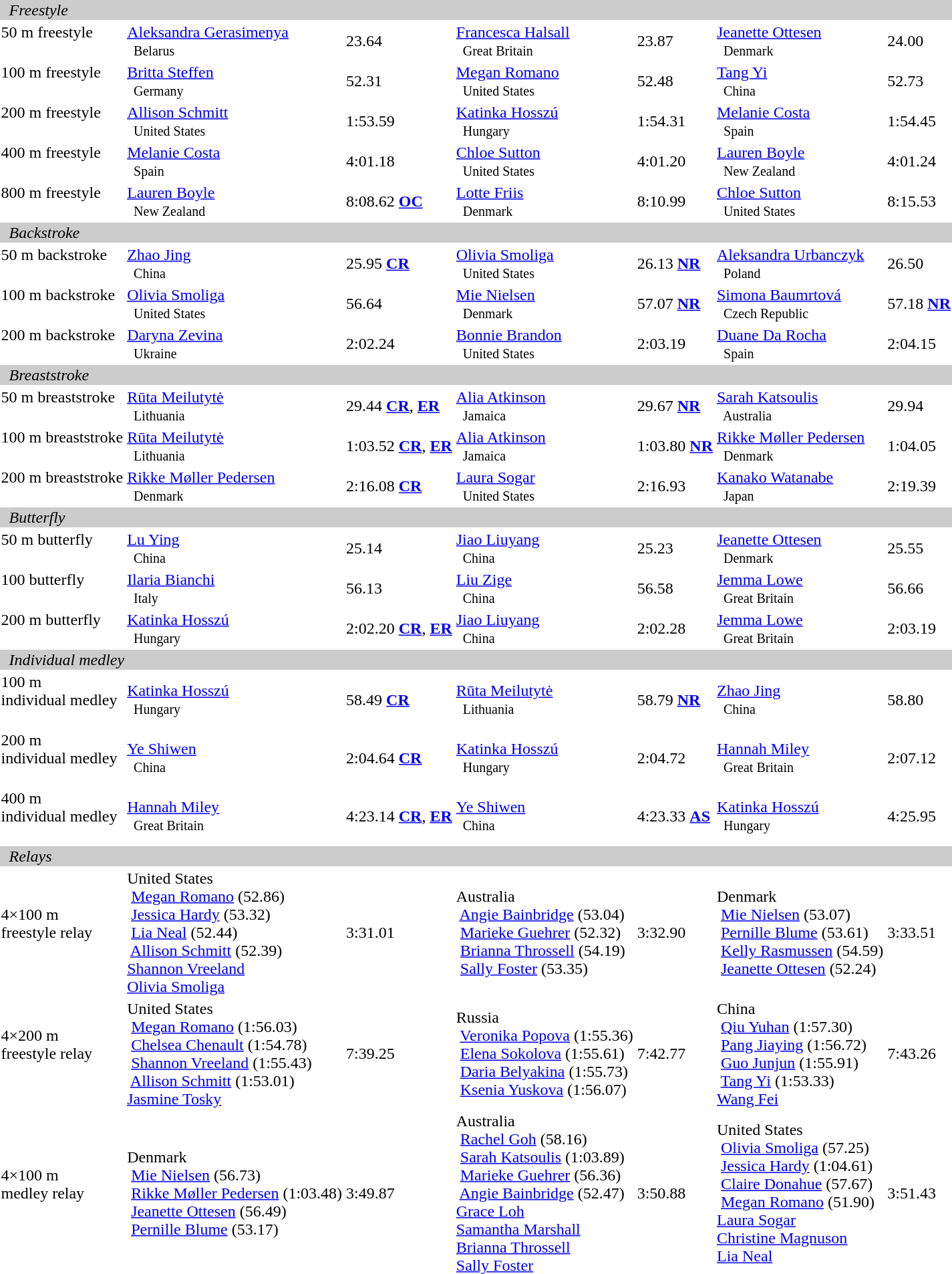<table>
<tr bgcolor="#cccccc">
<td colspan=7>  <em>Freestyle</em></td>
</tr>
<tr>
<td>50 m freestyle<br>  </td>
<td><a href='#'>Aleksandra Gerasimenya</a> <small><br>   Belarus </small></td>
<td>23.64</td>
<td><a href='#'>Francesca Halsall</a> <small><br>   Great Britain </small></td>
<td>23.87</td>
<td><a href='#'>Jeanette Ottesen</a> <small><br>   Denmark </small></td>
<td>24.00</td>
</tr>
<tr>
<td>100 m freestyle<br>  </td>
<td><a href='#'>Britta Steffen</a> <small><br>   Germany </small></td>
<td>52.31</td>
<td><a href='#'>Megan Romano</a> <small><br>   United States </small></td>
<td>52.48</td>
<td><a href='#'>Tang Yi</a> <small><br>   China </small></td>
<td>52.73</td>
</tr>
<tr>
<td>200 m freestyle<br>  </td>
<td><a href='#'>Allison Schmitt</a> <small><br>   United States </small></td>
<td>1:53.59</td>
<td><a href='#'>Katinka Hosszú</a> <small><br>   Hungary </small></td>
<td>1:54.31</td>
<td><a href='#'>Melanie Costa</a> <small><br>   Spain </small></td>
<td>1:54.45</td>
</tr>
<tr>
<td>400 m freestyle<br>   </td>
<td><a href='#'>Melanie Costa</a> <small><br>   Spain </small></td>
<td>4:01.18</td>
<td><a href='#'>Chloe Sutton</a> <small><br>   United States </small></td>
<td>4:01.20</td>
<td><a href='#'>Lauren Boyle</a> <small><br>   New Zealand </small></td>
<td>4:01.24</td>
</tr>
<tr>
<td>800 m freestyle<br>   </td>
<td><a href='#'>Lauren Boyle</a> <small><br>   New Zealand </small></td>
<td>8:08.62 <strong><a href='#'>OC</a></strong></td>
<td><a href='#'>Lotte Friis</a> <small><br>   Denmark </small></td>
<td>8:10.99</td>
<td><a href='#'>Chloe Sutton</a> <small><br>   United States </small></td>
<td>8:15.53</td>
</tr>
<tr bgcolor="#cccccc">
<td colspan=7>  <em>Backstroke</em></td>
</tr>
<tr>
<td>50 m backstroke<br>   </td>
<td><a href='#'>Zhao Jing</a> <small><br>   China </small></td>
<td>25.95 <strong><a href='#'>CR</a></strong></td>
<td><a href='#'>Olivia Smoliga</a> <small><br>   United States </small></td>
<td>26.13 <strong><a href='#'>NR</a></strong></td>
<td><a href='#'>Aleksandra Urbanczyk</a> <small><br>   Poland </small></td>
<td>26.50</td>
</tr>
<tr>
<td>100 m backstroke<br>   </td>
<td><a href='#'>Olivia Smoliga</a> <small><br>   United States </small></td>
<td>56.64</td>
<td><a href='#'>Mie Nielsen</a> <small><br>   Denmark </small></td>
<td>57.07 <strong><a href='#'>NR</a></strong></td>
<td><a href='#'>Simona Baumrtová</a> <small><br>   Czech Republic </small></td>
<td>57.18 <strong><a href='#'>NR</a></strong></td>
</tr>
<tr>
<td>200 m backstroke<br>   </td>
<td><a href='#'>Daryna Zevina</a> <small><br>   Ukraine </small></td>
<td>2:02.24</td>
<td><a href='#'>Bonnie Brandon</a> <small><br>   United States </small></td>
<td>2:03.19</td>
<td><a href='#'>Duane Da Rocha</a> <small><br>   Spain </small></td>
<td>2:04.15</td>
</tr>
<tr bgcolor="#cccccc">
<td colspan=7>  <em>Breaststroke</em></td>
</tr>
<tr>
<td>50 m breaststroke<br>   </td>
<td><a href='#'>Rūta Meilutytė</a> <small><br>   Lithuania </small></td>
<td>29.44 <strong><a href='#'>CR</a></strong>, <strong><a href='#'>ER</a></strong></td>
<td><a href='#'>Alia Atkinson</a> <small><br>   Jamaica </small></td>
<td>29.67 <strong><a href='#'>NR</a></strong></td>
<td><a href='#'>Sarah Katsoulis</a> <small><br>   Australia </small></td>
<td>29.94</td>
</tr>
<tr>
<td>100 m breaststroke<br>   </td>
<td><a href='#'>Rūta Meilutytė</a> <small><br>   Lithuania </small></td>
<td>1:03.52 <strong><a href='#'>CR</a></strong>, <strong><a href='#'>ER</a></strong></td>
<td><a href='#'>Alia Atkinson</a> <small><br>   Jamaica </small></td>
<td>1:03.80 <strong><a href='#'>NR</a></strong></td>
<td><a href='#'>Rikke Møller Pedersen</a> <small><br>   Denmark </small></td>
<td>1:04.05</td>
</tr>
<tr>
<td>200 m breaststroke<br>   </td>
<td><a href='#'>Rikke Møller Pedersen</a> <small><br>   Denmark </small></td>
<td>2:16.08 <strong><a href='#'>CR</a></strong></td>
<td><a href='#'>Laura Sogar</a> <small><br>   United States </small></td>
<td>2:16.93</td>
<td><a href='#'>Kanako Watanabe</a> <small><br>   Japan </small></td>
<td>2:19.39</td>
</tr>
<tr bgcolor="#cccccc">
<td colspan=7>  <em>Butterfly</em></td>
</tr>
<tr>
<td>50 m butterfly<br>   </td>
<td><a href='#'>Lu Ying</a> <small><br>   China </small></td>
<td>25.14</td>
<td><a href='#'>Jiao Liuyang</a> <small><br>   China </small></td>
<td>25.23</td>
<td><a href='#'>Jeanette Ottesen</a> <small><br>   Denmark </small></td>
<td>25.55</td>
</tr>
<tr>
<td>100 butterfly<br>   </td>
<td><a href='#'>Ilaria Bianchi</a> <small><br>   Italy </small></td>
<td>56.13</td>
<td><a href='#'>Liu Zige</a> <small><br>   China </small></td>
<td>56.58</td>
<td><a href='#'>Jemma Lowe</a> <small><br>   Great Britain </small></td>
<td>56.66</td>
</tr>
<tr>
<td>200 m butterfly<br>   </td>
<td><a href='#'>Katinka Hosszú</a> <small><br>   Hungary </small></td>
<td>2:02.20 <strong><a href='#'>CR</a></strong>, <strong><a href='#'>ER</a></strong></td>
<td><a href='#'>Jiao Liuyang</a> <small><br>   China </small></td>
<td>2:02.28</td>
<td><a href='#'>Jemma Lowe</a> <small><br>   Great Britain </small></td>
<td>2:03.19</td>
</tr>
<tr bgcolor="#cccccc">
<td colspan=7>  <em>Individual medley</em></td>
</tr>
<tr>
<td>100 m <br>individual medley<br>   </td>
<td><a href='#'>Katinka Hosszú</a> <small><br>   Hungary </small></td>
<td>58.49 <strong><a href='#'>CR</a></strong></td>
<td><a href='#'>Rūta Meilutytė</a> <small><br>   Lithuania </small></td>
<td>58.79 <strong><a href='#'>NR</a></strong></td>
<td><a href='#'>Zhao Jing</a> <small><br>   China </small></td>
<td>58.80</td>
</tr>
<tr>
<td>200 m <br>individual medley<br>   </td>
<td><a href='#'>Ye Shiwen</a> <small><br>   China </small></td>
<td>2:04.64 <strong><a href='#'>CR</a></strong></td>
<td><a href='#'>Katinka Hosszú</a> <small><br>   Hungary </small></td>
<td>2:04.72</td>
<td><a href='#'>Hannah Miley</a> <small><br>   Great Britain </small></td>
<td>2:07.12</td>
</tr>
<tr>
<td>400 m <br>individual medley<br>   </td>
<td><a href='#'>Hannah Miley</a> <small><br>   Great Britain </small></td>
<td>4:23.14 <strong><a href='#'>CR</a></strong>, <strong><a href='#'>ER</a></strong></td>
<td><a href='#'>Ye Shiwen</a> <small><br>   China </small></td>
<td>4:23.33 <strong><a href='#'>AS</a></strong></td>
<td><a href='#'>Katinka Hosszú</a> <small><br>   Hungary </small></td>
<td>4:25.95</td>
</tr>
<tr bgcolor="#cccccc">
<td colspan=7>  <em>Relays</em></td>
</tr>
<tr>
<td>4×100 m <br>freestyle relay <br>  </td>
<td> United States<br> <a href='#'>Megan Romano</a> (52.86)<br> <a href='#'>Jessica Hardy</a> (53.32)<br> <a href='#'>Lia Neal</a> (52.44)<br> <a href='#'>Allison Schmitt</a> (52.39)<br><a href='#'>Shannon Vreeland</a><br><a href='#'>Olivia Smoliga</a></td>
<td>3:31.01</td>
<td> Australia<br> <a href='#'>Angie Bainbridge</a> (53.04)<br> <a href='#'>Marieke Guehrer</a> (52.32)<br> <a href='#'>Brianna Throssell</a> (54.19)<br> <a href='#'>Sally Foster</a> (53.35)</td>
<td>3:32.90</td>
<td> Denmark<br> <a href='#'>Mie Nielsen</a> (53.07)<br> <a href='#'>Pernille Blume</a> (53.61)<br> <a href='#'>Kelly Rasmussen</a> (54.59)<br> <a href='#'>Jeanette Ottesen</a> (52.24)</td>
<td>3:33.51</td>
</tr>
<tr>
<td>4×200 m <br>freestyle relay <br>  </td>
<td> United States<br> <a href='#'>Megan Romano</a> (1:56.03)<br> <a href='#'>Chelsea Chenault</a> (1:54.78)<br> <a href='#'>Shannon Vreeland</a> (1:55.43)<br> <a href='#'>Allison Schmitt</a> (1:53.01)<br><a href='#'>Jasmine Tosky</a></td>
<td>7:39.25</td>
<td> Russia<br> <a href='#'>Veronika Popova</a> (1:55.36)<br> <a href='#'>Elena Sokolova</a> (1:55.61)<br> <a href='#'>Daria Belyakina</a> (1:55.73)<br> <a href='#'>Ksenia Yuskova</a> (1:56.07)</td>
<td>7:42.77</td>
<td> China<br> <a href='#'>Qiu Yuhan</a> (1:57.30)<br> <a href='#'>Pang Jiaying</a> (1:56.72)<br> <a href='#'>Guo Junjun</a> (1:55.91)<br> <a href='#'>Tang Yi</a> (1:53.33)<br><a href='#'>Wang Fei</a></td>
<td>7:43.26</td>
</tr>
<tr>
<td>4×100 m <br>medley relay <br>  </td>
<td> Denmark<br> <a href='#'>Mie Nielsen</a> (56.73)<br> <a href='#'>Rikke Møller Pedersen</a> (1:03.48)<br> <a href='#'>Jeanette Ottesen</a> (56.49)<br> <a href='#'>Pernille Blume</a> (53.17)</td>
<td>3:49.87</td>
<td> Australia<br> <a href='#'>Rachel Goh</a> (58.16)<br> <a href='#'>Sarah Katsoulis</a> (1:03.89)<br> <a href='#'>Marieke Guehrer</a> (56.36)<br> <a href='#'>Angie Bainbridge</a> (52.47)<br><a href='#'>Grace Loh</a><br><a href='#'>Samantha Marshall</a> <br><a href='#'>Brianna Throssell</a><br><a href='#'>Sally Foster</a></td>
<td>3:50.88</td>
<td> United States<br> <a href='#'>Olivia Smoliga</a> (57.25)<br> <a href='#'>Jessica Hardy</a> (1:04.61)<br> <a href='#'>Claire Donahue</a> (57.67)<br> <a href='#'>Megan Romano</a> (51.90)<br><a href='#'>Laura Sogar</a><br><a href='#'>Christine Magnuson</a> <br><a href='#'>Lia Neal</a></td>
<td>3:51.43</td>
</tr>
<tr>
</tr>
</table>
